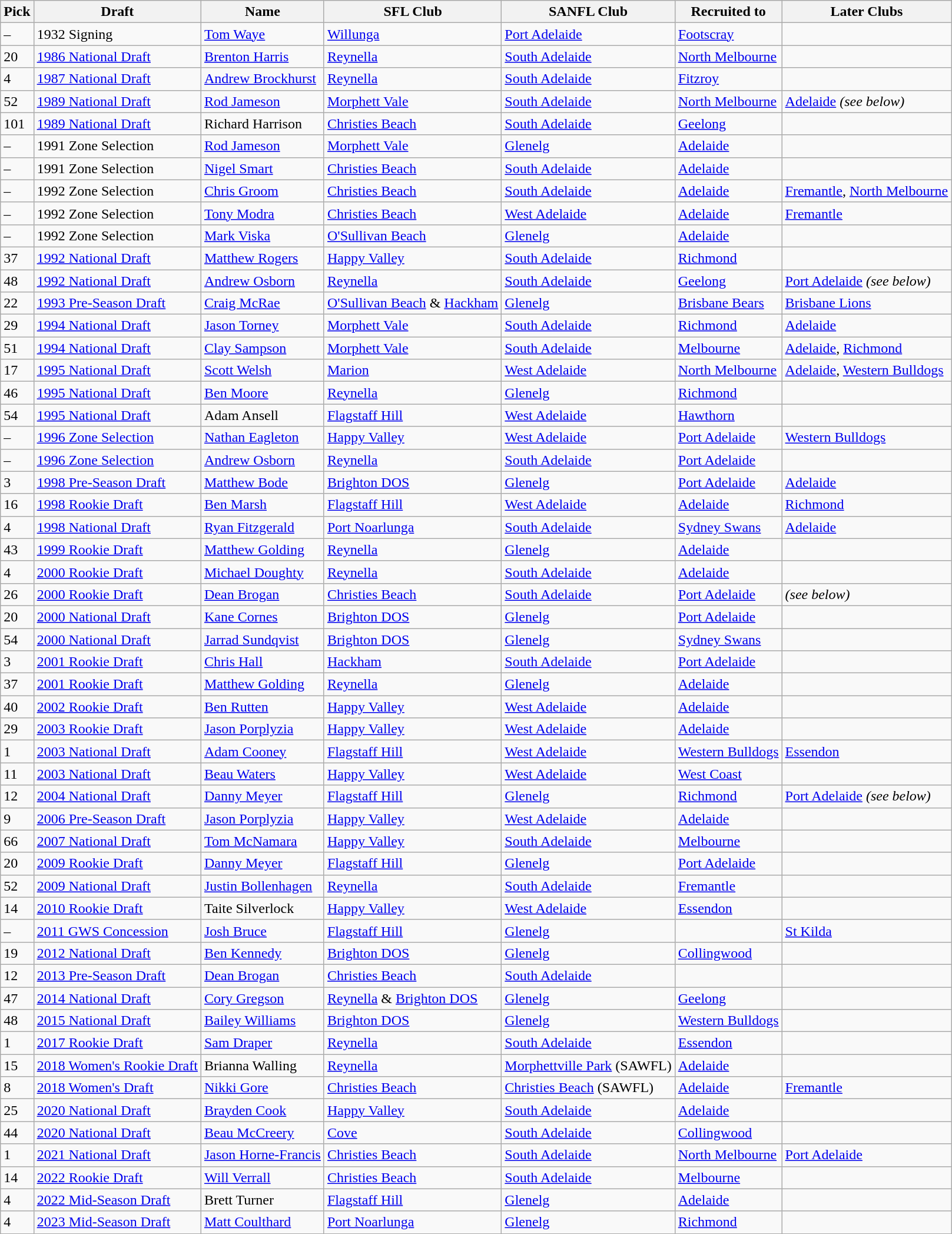<table class="wikitable">
<tr>
<th>Pick</th>
<th>Draft</th>
<th>Name</th>
<th>SFL Club</th>
<th>SANFL Club</th>
<th>Recruited to</th>
<th>Later Clubs</th>
</tr>
<tr>
<td>–</td>
<td>1932 Signing</td>
<td><a href='#'>Tom Waye</a></td>
<td><a href='#'>Willunga</a></td>
<td><a href='#'>Port Adelaide</a></td>
<td><a href='#'>Footscray</a></td>
<td></td>
</tr>
<tr>
<td>20</td>
<td><a href='#'>1986 National Draft</a></td>
<td><a href='#'>Brenton Harris</a></td>
<td><a href='#'>Reynella</a></td>
<td><a href='#'>South Adelaide</a></td>
<td><a href='#'>North Melbourne</a></td>
<td></td>
</tr>
<tr>
<td>4</td>
<td><a href='#'>1987 National Draft</a></td>
<td><a href='#'>Andrew Brockhurst</a></td>
<td><a href='#'>Reynella</a></td>
<td><a href='#'>South Adelaide</a></td>
<td><a href='#'>Fitzroy</a></td>
<td></td>
</tr>
<tr>
<td>52</td>
<td><a href='#'>1989 National Draft</a></td>
<td><a href='#'>Rod Jameson</a></td>
<td><a href='#'>Morphett Vale</a></td>
<td><a href='#'>South Adelaide</a></td>
<td><a href='#'>North Melbourne</a></td>
<td><a href='#'>Adelaide</a> <em>(see below)</em></td>
</tr>
<tr>
<td>101</td>
<td><a href='#'>1989 National Draft</a></td>
<td>Richard Harrison</td>
<td><a href='#'>Christies Beach</a></td>
<td><a href='#'>South Adelaide</a></td>
<td><a href='#'>Geelong</a></td>
<td></td>
</tr>
<tr>
<td>–</td>
<td>1991 Zone Selection</td>
<td><a href='#'>Rod Jameson</a></td>
<td><a href='#'>Morphett Vale</a></td>
<td><a href='#'>Glenelg</a></td>
<td><a href='#'>Adelaide</a></td>
<td></td>
</tr>
<tr>
<td>–</td>
<td>1991 Zone Selection</td>
<td><a href='#'>Nigel Smart</a></td>
<td><a href='#'>Christies Beach</a></td>
<td><a href='#'>South Adelaide</a></td>
<td><a href='#'>Adelaide</a></td>
<td></td>
</tr>
<tr>
<td>–</td>
<td>1992 Zone Selection</td>
<td><a href='#'>Chris Groom</a></td>
<td><a href='#'>Christies Beach</a></td>
<td><a href='#'>South Adelaide</a></td>
<td><a href='#'>Adelaide</a></td>
<td><a href='#'>Fremantle</a>, <a href='#'>North Melbourne</a></td>
</tr>
<tr>
<td>–</td>
<td>1992 Zone Selection</td>
<td><a href='#'>Tony Modra</a></td>
<td><a href='#'>Christies Beach</a></td>
<td><a href='#'>West Adelaide</a></td>
<td><a href='#'>Adelaide</a></td>
<td><a href='#'>Fremantle</a></td>
</tr>
<tr>
<td>–</td>
<td>1992 Zone Selection</td>
<td><a href='#'>Mark Viska</a></td>
<td><a href='#'>O'Sullivan Beach</a></td>
<td><a href='#'>Glenelg</a></td>
<td><a href='#'>Adelaide</a></td>
<td></td>
</tr>
<tr>
<td>37</td>
<td><a href='#'>1992 National Draft</a></td>
<td><a href='#'>Matthew Rogers</a></td>
<td><a href='#'>Happy Valley</a></td>
<td><a href='#'>South Adelaide</a></td>
<td><a href='#'>Richmond</a></td>
<td></td>
</tr>
<tr>
<td>48</td>
<td><a href='#'>1992 National Draft</a></td>
<td><a href='#'>Andrew Osborn</a></td>
<td><a href='#'>Reynella</a></td>
<td><a href='#'>South Adelaide</a></td>
<td><a href='#'>Geelong</a></td>
<td><a href='#'>Port Adelaide</a> <em>(see below)</em></td>
</tr>
<tr>
<td>22</td>
<td><a href='#'>1993 Pre-Season Draft</a></td>
<td><a href='#'>Craig McRae</a></td>
<td><a href='#'>O'Sullivan Beach</a> & <a href='#'>Hackham</a></td>
<td><a href='#'>Glenelg</a></td>
<td><a href='#'>Brisbane Bears</a></td>
<td><a href='#'>Brisbane Lions</a></td>
</tr>
<tr>
<td>29</td>
<td><a href='#'>1994 National Draft</a></td>
<td><a href='#'>Jason Torney</a></td>
<td><a href='#'>Morphett Vale</a></td>
<td><a href='#'>South Adelaide</a></td>
<td><a href='#'>Richmond</a></td>
<td><a href='#'>Adelaide</a></td>
</tr>
<tr>
<td>51</td>
<td><a href='#'>1994 National Draft</a></td>
<td><a href='#'>Clay Sampson</a></td>
<td><a href='#'>Morphett Vale</a></td>
<td><a href='#'>South Adelaide</a></td>
<td><a href='#'>Melbourne</a></td>
<td><a href='#'>Adelaide</a>, <a href='#'>Richmond</a></td>
</tr>
<tr>
<td>17</td>
<td><a href='#'>1995 National Draft</a></td>
<td><a href='#'>Scott Welsh</a></td>
<td><a href='#'>Marion</a></td>
<td><a href='#'>West Adelaide</a></td>
<td><a href='#'>North Melbourne</a></td>
<td><a href='#'>Adelaide</a>, <a href='#'>Western Bulldogs</a></td>
</tr>
<tr>
<td>46</td>
<td><a href='#'>1995 National Draft</a></td>
<td><a href='#'>Ben Moore</a></td>
<td><a href='#'>Reynella</a></td>
<td><a href='#'>Glenelg</a></td>
<td><a href='#'>Richmond</a></td>
<td></td>
</tr>
<tr>
<td>54</td>
<td><a href='#'>1995 National Draft</a></td>
<td>Adam Ansell</td>
<td><a href='#'>Flagstaff Hill</a></td>
<td><a href='#'>West Adelaide</a></td>
<td><a href='#'>Hawthorn</a></td>
<td></td>
</tr>
<tr>
<td>–</td>
<td><a href='#'>1996 Zone Selection</a></td>
<td><a href='#'>Nathan Eagleton</a></td>
<td><a href='#'>Happy Valley</a></td>
<td><a href='#'>West Adelaide</a></td>
<td><a href='#'>Port Adelaide</a></td>
<td><a href='#'>Western Bulldogs</a></td>
</tr>
<tr>
<td>–</td>
<td><a href='#'>1996 Zone Selection</a></td>
<td><a href='#'>Andrew Osborn</a></td>
<td><a href='#'>Reynella</a></td>
<td><a href='#'>South Adelaide</a></td>
<td><a href='#'>Port Adelaide</a></td>
<td></td>
</tr>
<tr>
<td>3</td>
<td><a href='#'>1998 Pre-Season Draft</a></td>
<td><a href='#'>Matthew Bode</a></td>
<td><a href='#'>Brighton DOS</a></td>
<td><a href='#'>Glenelg</a></td>
<td><a href='#'>Port Adelaide</a></td>
<td><a href='#'>Adelaide</a></td>
</tr>
<tr>
<td>16</td>
<td><a href='#'>1998 Rookie Draft</a></td>
<td><a href='#'>Ben Marsh</a></td>
<td><a href='#'>Flagstaff Hill</a></td>
<td><a href='#'>West Adelaide</a></td>
<td><a href='#'>Adelaide</a></td>
<td><a href='#'>Richmond</a></td>
</tr>
<tr>
<td>4</td>
<td><a href='#'>1998 National Draft</a></td>
<td><a href='#'>Ryan Fitzgerald</a></td>
<td><a href='#'>Port Noarlunga</a></td>
<td><a href='#'>South Adelaide</a></td>
<td><a href='#'>Sydney Swans</a></td>
<td><a href='#'>Adelaide</a></td>
</tr>
<tr>
<td>43</td>
<td><a href='#'>1999 Rookie Draft</a></td>
<td><a href='#'>Matthew Golding</a></td>
<td><a href='#'>Reynella</a></td>
<td><a href='#'>Glenelg</a></td>
<td><a href='#'>Adelaide</a></td>
<td></td>
</tr>
<tr>
<td>4</td>
<td><a href='#'>2000 Rookie Draft</a></td>
<td><a href='#'>Michael Doughty</a></td>
<td><a href='#'>Reynella</a></td>
<td><a href='#'>South Adelaide</a></td>
<td><a href='#'>Adelaide</a></td>
<td></td>
</tr>
<tr>
<td>26</td>
<td><a href='#'>2000 Rookie Draft</a></td>
<td><a href='#'>Dean Brogan</a></td>
<td><a href='#'>Christies Beach</a></td>
<td><a href='#'>South Adelaide</a></td>
<td><a href='#'>Port Adelaide</a></td>
<td> <em>(see below)</em></td>
</tr>
<tr>
<td>20</td>
<td><a href='#'>2000 National Draft</a></td>
<td><a href='#'>Kane Cornes</a></td>
<td><a href='#'>Brighton DOS</a></td>
<td><a href='#'>Glenelg</a></td>
<td><a href='#'>Port Adelaide</a></td>
<td></td>
</tr>
<tr>
<td>54</td>
<td><a href='#'>2000 National Draft</a></td>
<td><a href='#'>Jarrad Sundqvist</a></td>
<td><a href='#'>Brighton DOS</a></td>
<td><a href='#'>Glenelg</a></td>
<td><a href='#'>Sydney Swans</a></td>
<td></td>
</tr>
<tr>
<td>3</td>
<td><a href='#'>2001 Rookie Draft</a></td>
<td><a href='#'>Chris Hall</a></td>
<td><a href='#'>Hackham</a></td>
<td><a href='#'>South Adelaide</a></td>
<td><a href='#'>Port Adelaide</a></td>
<td></td>
</tr>
<tr>
<td>37</td>
<td><a href='#'>2001 Rookie Draft</a></td>
<td><a href='#'>Matthew Golding</a></td>
<td><a href='#'>Reynella</a></td>
<td><a href='#'>Glenelg</a></td>
<td><a href='#'>Adelaide</a></td>
<td></td>
</tr>
<tr>
<td>40</td>
<td><a href='#'>2002 Rookie Draft</a></td>
<td><a href='#'>Ben Rutten</a></td>
<td><a href='#'>Happy Valley</a></td>
<td><a href='#'>West Adelaide</a></td>
<td><a href='#'>Adelaide</a></td>
<td></td>
</tr>
<tr>
<td>29</td>
<td><a href='#'>2003 Rookie Draft</a></td>
<td><a href='#'>Jason Porplyzia</a></td>
<td><a href='#'>Happy Valley</a></td>
<td><a href='#'>West Adelaide</a></td>
<td><a href='#'>Adelaide</a></td>
<td></td>
</tr>
<tr>
<td>1</td>
<td><a href='#'>2003 National Draft</a></td>
<td><a href='#'>Adam Cooney</a></td>
<td><a href='#'>Flagstaff Hill</a></td>
<td><a href='#'>West Adelaide</a></td>
<td><a href='#'>Western Bulldogs</a></td>
<td><a href='#'>Essendon</a></td>
</tr>
<tr>
<td>11</td>
<td><a href='#'>2003 National Draft</a></td>
<td><a href='#'>Beau Waters</a></td>
<td><a href='#'>Happy Valley</a></td>
<td><a href='#'>West Adelaide</a></td>
<td><a href='#'>West Coast</a></td>
<td></td>
</tr>
<tr>
<td>12</td>
<td><a href='#'>2004 National Draft</a></td>
<td><a href='#'>Danny Meyer</a></td>
<td><a href='#'>Flagstaff Hill</a></td>
<td><a href='#'>Glenelg</a></td>
<td><a href='#'>Richmond</a></td>
<td><a href='#'>Port Adelaide</a> <em>(see below)</em></td>
</tr>
<tr>
<td>9</td>
<td><a href='#'>2006 Pre-Season Draft</a></td>
<td><a href='#'>Jason Porplyzia</a></td>
<td><a href='#'>Happy Valley</a></td>
<td><a href='#'>West Adelaide</a></td>
<td><a href='#'>Adelaide</a></td>
<td></td>
</tr>
<tr>
<td>66</td>
<td><a href='#'>2007 National Draft</a></td>
<td><a href='#'>Tom McNamara</a></td>
<td><a href='#'>Happy Valley</a></td>
<td><a href='#'>South Adelaide</a></td>
<td><a href='#'>Melbourne</a></td>
<td></td>
</tr>
<tr>
<td>20</td>
<td><a href='#'>2009 Rookie Draft</a></td>
<td><a href='#'>Danny Meyer</a></td>
<td><a href='#'>Flagstaff Hill</a></td>
<td><a href='#'>Glenelg</a></td>
<td><a href='#'>Port Adelaide</a></td>
<td></td>
</tr>
<tr>
<td>52</td>
<td><a href='#'>2009 National Draft</a></td>
<td><a href='#'>Justin Bollenhagen</a></td>
<td><a href='#'>Reynella</a></td>
<td><a href='#'>South Adelaide</a></td>
<td><a href='#'>Fremantle</a></td>
<td></td>
</tr>
<tr>
<td>14</td>
<td><a href='#'>2010 Rookie Draft</a></td>
<td>Taite Silverlock</td>
<td><a href='#'>Happy Valley</a></td>
<td><a href='#'>West Adelaide</a></td>
<td><a href='#'>Essendon</a></td>
<td></td>
</tr>
<tr>
<td>–</td>
<td><a href='#'>2011 GWS Concession</a></td>
<td><a href='#'>Josh Bruce</a></td>
<td><a href='#'>Flagstaff Hill</a></td>
<td><a href='#'>Glenelg</a></td>
<td></td>
<td><a href='#'>St Kilda</a></td>
</tr>
<tr>
<td>19</td>
<td><a href='#'>2012 National Draft</a></td>
<td><a href='#'>Ben Kennedy</a></td>
<td><a href='#'>Brighton DOS</a></td>
<td><a href='#'>Glenelg</a></td>
<td><a href='#'>Collingwood</a></td>
<td></td>
</tr>
<tr>
<td>12</td>
<td><a href='#'>2013 Pre-Season Draft</a></td>
<td><a href='#'>Dean Brogan</a></td>
<td><a href='#'>Christies Beach</a></td>
<td><a href='#'>South Adelaide</a></td>
<td></td>
<td></td>
</tr>
<tr>
<td>47</td>
<td><a href='#'>2014 National Draft</a></td>
<td><a href='#'>Cory Gregson</a></td>
<td><a href='#'>Reynella</a> & <a href='#'>Brighton DOS</a></td>
<td><a href='#'>Glenelg</a></td>
<td><a href='#'>Geelong</a></td>
<td></td>
</tr>
<tr>
<td>48</td>
<td><a href='#'>2015 National Draft</a></td>
<td><a href='#'>Bailey Williams</a></td>
<td><a href='#'>Brighton DOS</a></td>
<td><a href='#'>Glenelg</a></td>
<td><a href='#'>Western Bulldogs</a></td>
<td></td>
</tr>
<tr>
<td>1</td>
<td><a href='#'>2017 Rookie Draft</a></td>
<td><a href='#'>Sam Draper</a></td>
<td><a href='#'>Reynella</a></td>
<td><a href='#'>South Adelaide</a></td>
<td><a href='#'>Essendon</a></td>
<td></td>
</tr>
<tr>
<td>15</td>
<td><a href='#'>2018 Women's Rookie Draft</a></td>
<td>Brianna Walling</td>
<td><a href='#'>Reynella</a></td>
<td><a href='#'>Morphettville Park</a> (SAWFL)</td>
<td><a href='#'>Adelaide</a></td>
<td></td>
</tr>
<tr>
<td>8</td>
<td><a href='#'>2018 Women's Draft</a></td>
<td><a href='#'>Nikki Gore</a></td>
<td><a href='#'>Christies Beach</a></td>
<td><a href='#'>Christies Beach</a> (SAWFL)</td>
<td><a href='#'>Adelaide</a></td>
<td><a href='#'>Fremantle</a></td>
</tr>
<tr>
<td>25</td>
<td><a href='#'>2020 National Draft</a></td>
<td><a href='#'>Brayden Cook</a></td>
<td><a href='#'>Happy Valley</a></td>
<td><a href='#'>South Adelaide</a></td>
<td><a href='#'>Adelaide</a></td>
<td></td>
</tr>
<tr>
<td>44</td>
<td><a href='#'>2020 National Draft</a></td>
<td><a href='#'>Beau McCreery</a></td>
<td><a href='#'>Cove</a></td>
<td><a href='#'>South Adelaide</a></td>
<td><a href='#'>Collingwood</a></td>
<td></td>
</tr>
<tr>
<td>1</td>
<td><a href='#'>2021 National Draft</a></td>
<td><a href='#'>Jason Horne-Francis</a></td>
<td><a href='#'>Christies Beach</a></td>
<td><a href='#'>South Adelaide</a></td>
<td><a href='#'>North Melbourne</a></td>
<td><a href='#'>Port Adelaide</a></td>
</tr>
<tr>
<td>14</td>
<td><a href='#'>2022 Rookie Draft</a></td>
<td><a href='#'>Will Verrall</a></td>
<td><a href='#'>Christies Beach</a></td>
<td><a href='#'>South Adelaide</a></td>
<td><a href='#'>Melbourne</a></td>
<td></td>
</tr>
<tr>
<td>4</td>
<td><a href='#'>2022 Mid-Season Draft</a></td>
<td>Brett Turner</td>
<td><a href='#'>Flagstaff Hill</a></td>
<td><a href='#'>Glenelg</a></td>
<td><a href='#'>Adelaide</a></td>
<td></td>
</tr>
<tr>
<td>4</td>
<td><a href='#'>2023 Mid-Season Draft</a></td>
<td><a href='#'>Matt Coulthard</a></td>
<td><a href='#'>Port Noarlunga</a></td>
<td><a href='#'>Glenelg</a></td>
<td><a href='#'>Richmond</a></td>
<td></td>
</tr>
</table>
